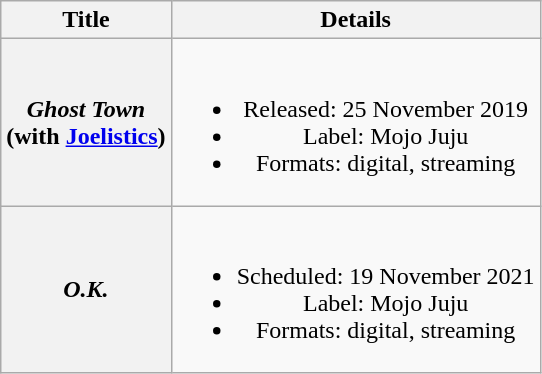<table class="wikitable plainrowheaders" style="text-align:center;">
<tr>
<th>Title</th>
<th>Details</th>
</tr>
<tr>
<th scope="row"><em>Ghost Town</em> <br> (with <a href='#'>Joelistics</a>)</th>
<td><br><ul><li>Released: 25 November 2019</li><li>Label: Mojo Juju</li><li>Formats: digital, streaming</li></ul></td>
</tr>
<tr>
<th scope="row"><em>O.K.</em></th>
<td><br><ul><li>Scheduled: 19 November 2021</li><li>Label: Mojo Juju</li><li>Formats: digital, streaming</li></ul></td>
</tr>
</table>
